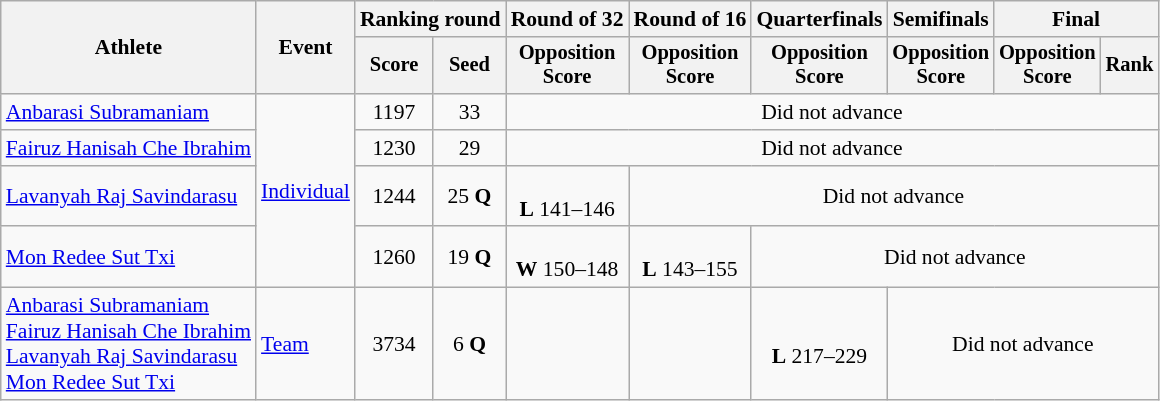<table class="wikitable" style="font-size:90%;">
<tr>
<th rowspan="2">Athlete</th>
<th rowspan="2">Event</th>
<th colspan="2">Ranking round</th>
<th>Round of 32</th>
<th>Round of 16</th>
<th>Quarterfinals</th>
<th>Semifinals</th>
<th colspan="2">Final</th>
</tr>
<tr style="font-size:95%">
<th>Score</th>
<th>Seed</th>
<th>Opposition<br>Score</th>
<th>Opposition<br>Score</th>
<th>Opposition<br>Score</th>
<th>Opposition<br>Score</th>
<th>Opposition<br>Score</th>
<th>Rank</th>
</tr>
<tr align=center>
<td align=left><a href='#'>Anbarasi Subramaniam</a></td>
<td rowspan=4 align=left><a href='#'>Individual</a></td>
<td>1197</td>
<td>33</td>
<td colspan=6 align=center>Did not advance</td>
</tr>
<tr align=center>
<td align=left><a href='#'>Fairuz Hanisah Che Ibrahim</a></td>
<td>1230</td>
<td>29</td>
<td colspan=6 align=center>Did not advance</td>
</tr>
<tr align=center>
<td align=left><a href='#'>Lavanyah Raj Savindarasu</a></td>
<td>1244</td>
<td>25 <strong>Q</strong></td>
<td><br><strong>L</strong> 141–146</td>
<td colspan=5 align=center>Did not advance</td>
</tr>
<tr align=center>
<td align=left><a href='#'>Mon Redee Sut Txi</a></td>
<td>1260</td>
<td>19 <strong>Q</strong></td>
<td><br><strong>W</strong> 150–148</td>
<td><br><strong>L</strong> 143–155</td>
<td colspan=4 align=center>Did not advance</td>
</tr>
<tr align=center>
<td align=left><a href='#'>Anbarasi Subramaniam</a><br><a href='#'>Fairuz Hanisah Che Ibrahim</a><br><a href='#'>Lavanyah Raj Savindarasu</a><br><a href='#'>Mon Redee Sut Txi</a></td>
<td align=left><a href='#'>Team</a></td>
<td>3734</td>
<td>6 <strong>Q</strong></td>
<td></td>
<td></td>
<td><br><strong>L</strong> 217–229</td>
<td colspan=3 align=center>Did not advance</td>
</tr>
</table>
